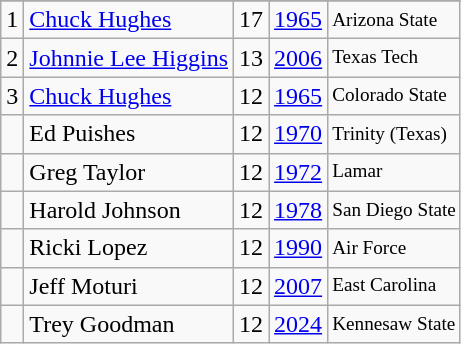<table class="wikitable">
<tr>
</tr>
<tr>
<td>1</td>
<td><a href='#'>Chuck Hughes</a></td>
<td>17</td>
<td><a href='#'>1965</a></td>
<td style="font-size:80%;">Arizona State</td>
</tr>
<tr>
<td>2</td>
<td><a href='#'>Johnnie Lee Higgins</a></td>
<td>13</td>
<td><a href='#'>2006</a></td>
<td style="font-size:80%;">Texas Tech</td>
</tr>
<tr>
<td>3</td>
<td><a href='#'>Chuck Hughes</a></td>
<td>12</td>
<td><a href='#'>1965</a></td>
<td style="font-size:80%;">Colorado State</td>
</tr>
<tr>
<td></td>
<td>Ed Puishes</td>
<td>12</td>
<td><a href='#'>1970</a></td>
<td style="font-size:80%;">Trinity (Texas)</td>
</tr>
<tr>
<td></td>
<td>Greg Taylor</td>
<td>12</td>
<td><a href='#'>1972</a></td>
<td style="font-size:80%;">Lamar</td>
</tr>
<tr>
<td></td>
<td>Harold Johnson</td>
<td>12</td>
<td><a href='#'>1978</a></td>
<td style="font-size:80%;">San Diego State</td>
</tr>
<tr>
<td></td>
<td>Ricki Lopez</td>
<td>12</td>
<td><a href='#'>1990</a></td>
<td style="font-size:80%;">Air Force</td>
</tr>
<tr>
<td></td>
<td>Jeff Moturi</td>
<td>12</td>
<td><a href='#'>2007</a></td>
<td style="font-size:80%;">East Carolina</td>
</tr>
<tr>
<td></td>
<td>Trey Goodman</td>
<td>12</td>
<td><a href='#'>2024</a></td>
<td style="font-size:80%;">Kennesaw State</td>
</tr>
</table>
